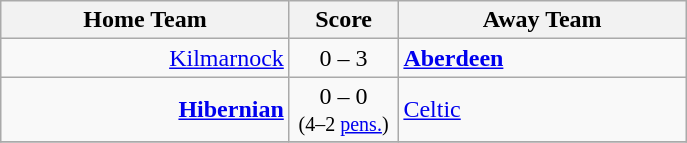<table class="wikitable" style="border-collapse: collapse;">
<tr>
<th align="right" width="185">Home Team</th>
<th align="center" width="65"> Score </th>
<th align="left" width="185">Away Team</th>
</tr>
<tr>
<td style="text-align: right;"><a href='#'>Kilmarnock</a></td>
<td style="text-align: center;">0 – 3</td>
<td style="text-align: left;"><strong><a href='#'>Aberdeen</a></strong></td>
</tr>
<tr>
<td style="text-align: right;"><strong><a href='#'>Hibernian</a></strong></td>
<td style="text-align: center;">0 – 0 <br><small>(4–2 <a href='#'>pens.</a>)</small></td>
<td style="text-align: left;"><a href='#'>Celtic</a></td>
</tr>
<tr>
</tr>
</table>
